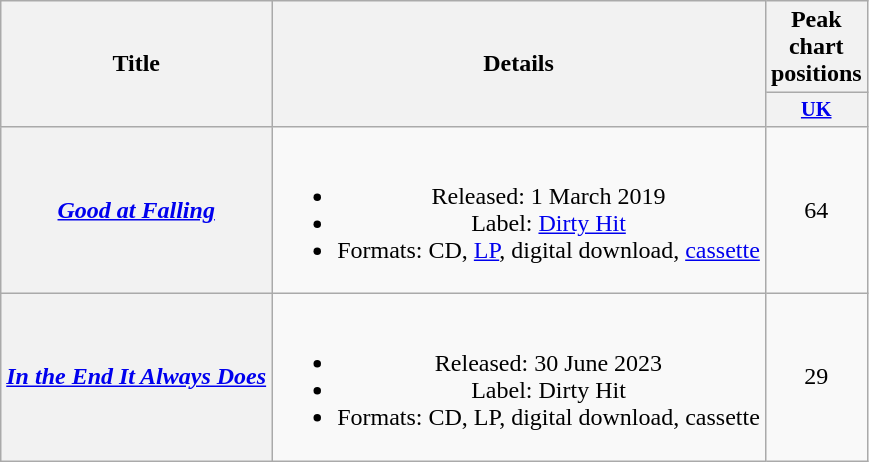<table class="wikitable plainrowheaders" style="text-align:center;">
<tr>
<th scope="col" rowspan="2">Title</th>
<th scope="col" rowspan="2">Details</th>
<th scope="col" colspan="1">Peak chart positions</th>
</tr>
<tr>
<th scope="col" style="width:3em;font-size:85%;"><a href='#'>UK</a><br></th>
</tr>
<tr>
<th scope="row"><em><a href='#'>Good at Falling</a></em></th>
<td><br><ul><li>Released: 1 March 2019</li><li>Label: <a href='#'>Dirty Hit</a></li><li>Formats: CD, <a href='#'>LP</a>, digital download, <a href='#'>cassette</a></li></ul></td>
<td>64</td>
</tr>
<tr>
<th scope="row"><em><a href='#'>In the End It Always Does</a></em></th>
<td><br><ul><li>Released: 30 June 2023</li><li>Label: Dirty Hit</li><li>Formats: CD, LP, digital download, cassette</li></ul></td>
<td>29</td>
</tr>
</table>
